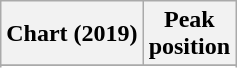<table class="wikitable sortable plainrowheaders" style="text-align:center">
<tr>
<th scope="col">Chart (2019)</th>
<th scope="col">Peak<br>position</th>
</tr>
<tr>
</tr>
<tr>
</tr>
</table>
